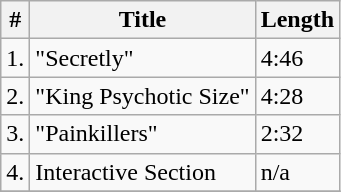<table class="wikitable">
<tr>
<th>#</th>
<th>Title</th>
<th>Length</th>
</tr>
<tr>
<td>1.</td>
<td>"Secretly"</td>
<td>4:46</td>
</tr>
<tr>
<td>2.</td>
<td>"King Psychotic Size"</td>
<td>4:28</td>
</tr>
<tr>
<td>3.</td>
<td>"Painkillers"</td>
<td>2:32</td>
</tr>
<tr>
<td>4.</td>
<td>Interactive Section</td>
<td>n/a</td>
</tr>
<tr>
</tr>
</table>
